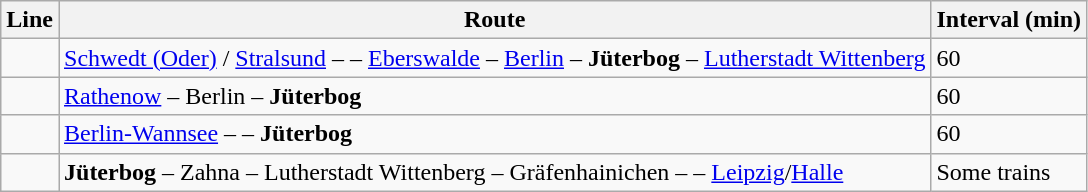<table class="wikitable">
<tr>
<th>Line</th>
<th>Route</th>
<th>Interval (min)</th>
</tr>
<tr>
<td></td>
<td><a href='#'>Schwedt (Oder)</a> / <a href='#'>Stralsund</a> –  – <a href='#'>Eberswalde</a> – <a href='#'>Berlin</a> – <strong>Jüterbog</strong> – <a href='#'>Lutherstadt Wittenberg</a></td>
<td>60</td>
</tr>
<tr>
<td></td>
<td><a href='#'>Rathenow</a> – Berlin – <strong>Jüterbog</strong></td>
<td>60</td>
</tr>
<tr>
<td></td>
<td><a href='#'>Berlin-Wannsee</a> –  – <strong>Jüterbog</strong></td>
<td>60</td>
</tr>
<tr>
<td><br></td>
<td><strong>Jüterbog</strong> – Zahna – Lutherstadt Wittenberg – Gräfenhainichen –  – <a href='#'>Leipzig</a>/<a href='#'>Halle</a></td>
<td>Some trains</td>
</tr>
</table>
